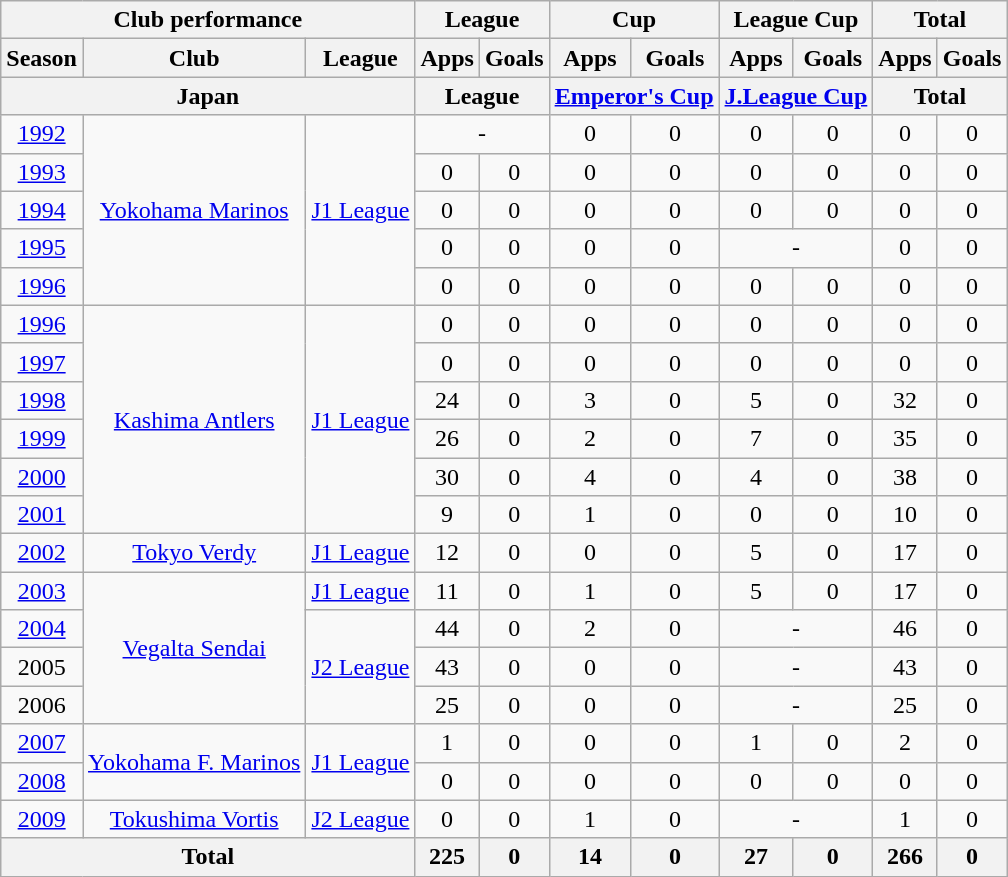<table class="wikitable" style="text-align:center;">
<tr>
<th colspan=3>Club performance</th>
<th colspan=2>League</th>
<th colspan=2>Cup</th>
<th colspan=2>League Cup</th>
<th colspan=2>Total</th>
</tr>
<tr>
<th>Season</th>
<th>Club</th>
<th>League</th>
<th>Apps</th>
<th>Goals</th>
<th>Apps</th>
<th>Goals</th>
<th>Apps</th>
<th>Goals</th>
<th>Apps</th>
<th>Goals</th>
</tr>
<tr>
<th colspan=3>Japan</th>
<th colspan=2>League</th>
<th colspan=2><a href='#'>Emperor's Cup</a></th>
<th colspan=2><a href='#'>J.League Cup</a></th>
<th colspan=2>Total</th>
</tr>
<tr>
<td><a href='#'>1992</a></td>
<td rowspan="5"><a href='#'>Yokohama Marinos</a></td>
<td rowspan="5"><a href='#'>J1 League</a></td>
<td colspan="2">-</td>
<td>0</td>
<td>0</td>
<td>0</td>
<td>0</td>
<td>0</td>
<td>0</td>
</tr>
<tr>
<td><a href='#'>1993</a></td>
<td>0</td>
<td>0</td>
<td>0</td>
<td>0</td>
<td>0</td>
<td>0</td>
<td>0</td>
<td>0</td>
</tr>
<tr>
<td><a href='#'>1994</a></td>
<td>0</td>
<td>0</td>
<td>0</td>
<td>0</td>
<td>0</td>
<td>0</td>
<td>0</td>
<td>0</td>
</tr>
<tr>
<td><a href='#'>1995</a></td>
<td>0</td>
<td>0</td>
<td>0</td>
<td>0</td>
<td colspan="2">-</td>
<td>0</td>
<td>0</td>
</tr>
<tr>
<td><a href='#'>1996</a></td>
<td>0</td>
<td>0</td>
<td>0</td>
<td>0</td>
<td>0</td>
<td>0</td>
<td>0</td>
<td>0</td>
</tr>
<tr>
<td><a href='#'>1996</a></td>
<td rowspan="6"><a href='#'>Kashima Antlers</a></td>
<td rowspan="6"><a href='#'>J1 League</a></td>
<td>0</td>
<td>0</td>
<td>0</td>
<td>0</td>
<td>0</td>
<td>0</td>
<td>0</td>
<td>0</td>
</tr>
<tr>
<td><a href='#'>1997</a></td>
<td>0</td>
<td>0</td>
<td>0</td>
<td>0</td>
<td>0</td>
<td>0</td>
<td>0</td>
<td>0</td>
</tr>
<tr>
<td><a href='#'>1998</a></td>
<td>24</td>
<td>0</td>
<td>3</td>
<td>0</td>
<td>5</td>
<td>0</td>
<td>32</td>
<td>0</td>
</tr>
<tr>
<td><a href='#'>1999</a></td>
<td>26</td>
<td>0</td>
<td>2</td>
<td>0</td>
<td>7</td>
<td>0</td>
<td>35</td>
<td>0</td>
</tr>
<tr>
<td><a href='#'>2000</a></td>
<td>30</td>
<td>0</td>
<td>4</td>
<td>0</td>
<td>4</td>
<td>0</td>
<td>38</td>
<td>0</td>
</tr>
<tr>
<td><a href='#'>2001</a></td>
<td>9</td>
<td>0</td>
<td>1</td>
<td>0</td>
<td>0</td>
<td>0</td>
<td>10</td>
<td>0</td>
</tr>
<tr>
<td><a href='#'>2002</a></td>
<td><a href='#'>Tokyo Verdy</a></td>
<td><a href='#'>J1 League</a></td>
<td>12</td>
<td>0</td>
<td>0</td>
<td>0</td>
<td>5</td>
<td>0</td>
<td>17</td>
<td>0</td>
</tr>
<tr>
<td><a href='#'>2003</a></td>
<td rowspan="4"><a href='#'>Vegalta Sendai</a></td>
<td><a href='#'>J1 League</a></td>
<td>11</td>
<td>0</td>
<td>1</td>
<td>0</td>
<td>5</td>
<td>0</td>
<td>17</td>
<td>0</td>
</tr>
<tr>
<td><a href='#'>2004</a></td>
<td rowspan="3"><a href='#'>J2 League</a></td>
<td>44</td>
<td>0</td>
<td>2</td>
<td>0</td>
<td colspan="2">-</td>
<td>46</td>
<td>0</td>
</tr>
<tr>
<td>2005</td>
<td>43</td>
<td>0</td>
<td>0</td>
<td>0</td>
<td colspan="2">-</td>
<td>43</td>
<td>0</td>
</tr>
<tr>
<td>2006</td>
<td>25</td>
<td>0</td>
<td>0</td>
<td>0</td>
<td colspan="2">-</td>
<td>25</td>
<td>0</td>
</tr>
<tr>
<td><a href='#'>2007</a></td>
<td rowspan="2"><a href='#'>Yokohama F. Marinos</a></td>
<td rowspan="2"><a href='#'>J1 League</a></td>
<td>1</td>
<td>0</td>
<td>0</td>
<td>0</td>
<td>1</td>
<td>0</td>
<td>2</td>
<td>0</td>
</tr>
<tr>
<td><a href='#'>2008</a></td>
<td>0</td>
<td>0</td>
<td>0</td>
<td>0</td>
<td>0</td>
<td>0</td>
<td>0</td>
<td>0</td>
</tr>
<tr>
<td><a href='#'>2009</a></td>
<td><a href='#'>Tokushima Vortis</a></td>
<td><a href='#'>J2 League</a></td>
<td>0</td>
<td>0</td>
<td>1</td>
<td>0</td>
<td colspan="2">-</td>
<td>1</td>
<td>0</td>
</tr>
<tr>
<th colspan=3>Total</th>
<th>225</th>
<th>0</th>
<th>14</th>
<th>0</th>
<th>27</th>
<th>0</th>
<th>266</th>
<th>0</th>
</tr>
</table>
